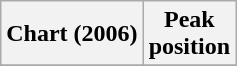<table class="wikitable plainrowheaders">
<tr>
<th scope="col">Chart (2006)</th>
<th scope="col">Peak<br>position</th>
</tr>
<tr>
</tr>
</table>
